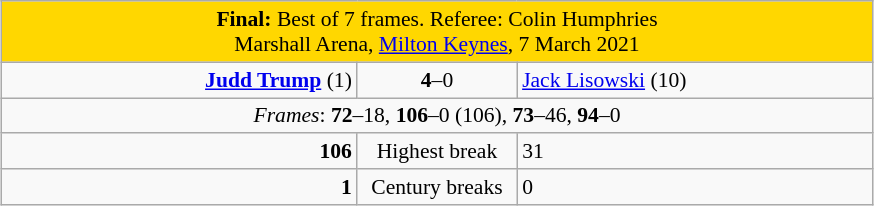<table class="wikitable" style="font-size: 90%; margin: 1em auto 1em auto;">
<tr>
<td colspan="3" align="center" bgcolor="#ffd700"><strong>Final:</strong> Best of 7 frames. Referee: Colin Humphries <br>Marshall Arena, <a href='#'>Milton Keynes</a>, 7 March 2021</td>
</tr>
<tr>
<td width="230" align="right"><strong><a href='#'>Judd Trump</a></strong> (1)<br></td>
<td width="100" align="center"><strong>4</strong>–0</td>
<td width="230" align="left"><a href='#'>Jack Lisowski</a> (10)<br></td>
</tr>
<tr>
<td colspan="3" align="center" style="font-size: 100%"><em>Frames</em>: <strong>72</strong>–18, <strong>106</strong>–0 (106), <strong>73</strong>–46, <strong>94</strong>–0</td>
</tr>
<tr>
<td align="right"><strong>106</strong></td>
<td align="center">Highest break</td>
<td>31</td>
</tr>
<tr>
<td align="right"><strong>1</strong></td>
<td align="center">Century breaks</td>
<td>0</td>
</tr>
</table>
